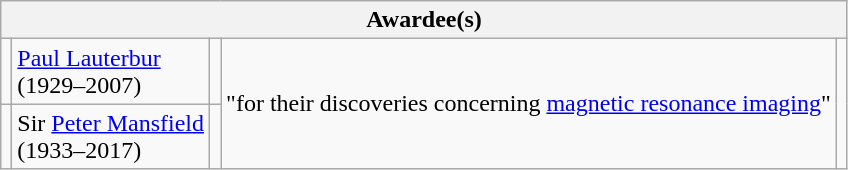<table class="wikitable">
<tr>
<th colspan="5">Awardee(s)</th>
</tr>
<tr>
<td></td>
<td><a href='#'>Paul Lauterbur</a><br>(1929–2007)</td>
<td></td>
<td rowspan="2">"for their discoveries concerning <a href='#'>magnetic resonance imaging</a>"</td>
<td rowspan="2"></td>
</tr>
<tr>
<td></td>
<td>Sir <a href='#'>Peter Mansfield</a><br>(1933–2017)</td>
<td></td>
</tr>
</table>
